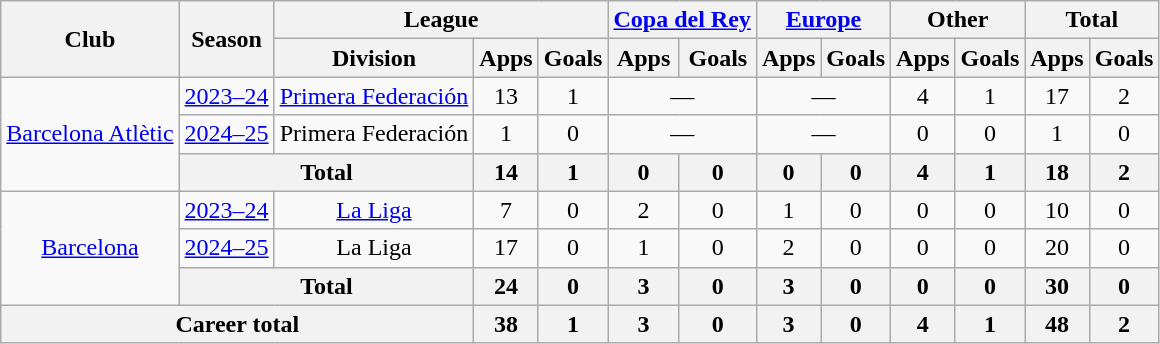<table class="wikitable" style="text-align: center">
<tr>
<th rowspan="2">Club</th>
<th rowspan="2">Season</th>
<th colspan="3">League</th>
<th colspan="2"><a href='#'>Copa del Rey</a></th>
<th colspan="2"><a href='#'>Europe</a></th>
<th colspan="2">Other</th>
<th colspan="2">Total</th>
</tr>
<tr>
<th>Division</th>
<th>Apps</th>
<th>Goals</th>
<th>Apps</th>
<th>Goals</th>
<th>Apps</th>
<th>Goals</th>
<th>Apps</th>
<th>Goals</th>
<th>Apps</th>
<th>Goals</th>
</tr>
<tr>
<td rowspan="3"><a href='#'>Barcelona Atlètic</a></td>
<td><a href='#'>2023–24</a></td>
<td><a href='#'>Primera Federación</a></td>
<td>13</td>
<td>1</td>
<td colspan="2">—</td>
<td colspan="2">—</td>
<td>4</td>
<td>1</td>
<td>17</td>
<td>2</td>
</tr>
<tr>
<td><a href='#'>2024–25</a></td>
<td>Primera Federación</td>
<td>1</td>
<td>0</td>
<td colspan="2">—</td>
<td colspan="2">—</td>
<td>0</td>
<td>0</td>
<td>1</td>
<td>0</td>
</tr>
<tr>
<th colspan="2">Total</th>
<th>14</th>
<th>1</th>
<th>0</th>
<th>0</th>
<th>0</th>
<th>0</th>
<th>4</th>
<th>1</th>
<th>18</th>
<th>2</th>
</tr>
<tr>
<td rowspan="3"><a href='#'>Barcelona</a></td>
<td><a href='#'>2023–24</a></td>
<td><a href='#'>La Liga</a></td>
<td>7</td>
<td>0</td>
<td>2</td>
<td>0</td>
<td>1</td>
<td>0</td>
<td>0</td>
<td>0</td>
<td>10</td>
<td>0</td>
</tr>
<tr>
<td><a href='#'>2024–25</a></td>
<td>La Liga</td>
<td>17</td>
<td>0</td>
<td>1</td>
<td>0</td>
<td>2</td>
<td>0</td>
<td>0</td>
<td>0</td>
<td>20</td>
<td>0</td>
</tr>
<tr>
<th colspan="2">Total</th>
<th>24</th>
<th>0</th>
<th>3</th>
<th>0</th>
<th>3</th>
<th>0</th>
<th>0</th>
<th>0</th>
<th>30</th>
<th>0</th>
</tr>
<tr>
<th colspan="3">Career total</th>
<th>38</th>
<th>1</th>
<th>3</th>
<th>0</th>
<th>3</th>
<th>0</th>
<th>4</th>
<th>1</th>
<th>48</th>
<th>2</th>
</tr>
</table>
